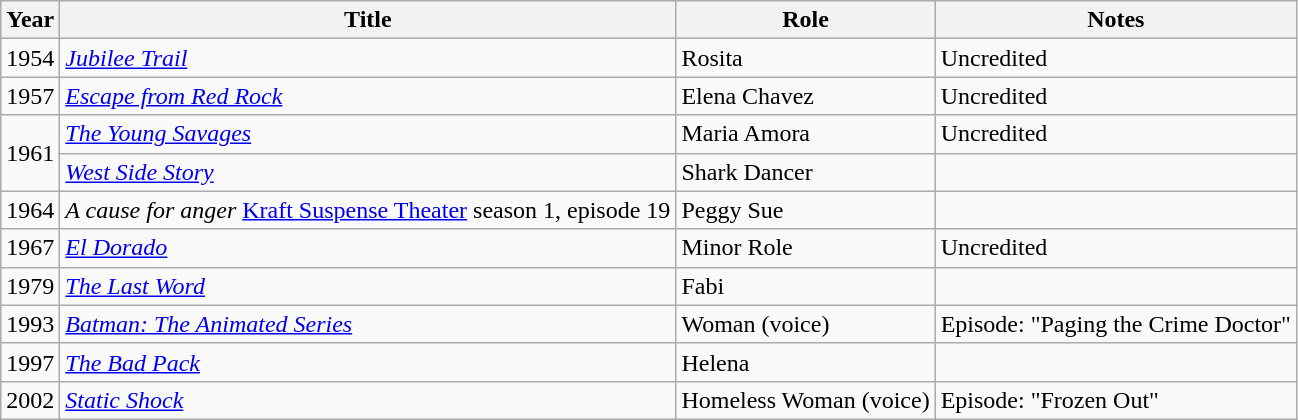<table class="wikitable">
<tr>
<th>Year</th>
<th>Title</th>
<th>Role</th>
<th>Notes</th>
</tr>
<tr>
<td>1954</td>
<td><em><a href='#'>Jubilee Trail</a></em></td>
<td>Rosita</td>
<td>Uncredited</td>
</tr>
<tr>
<td>1957</td>
<td><em><a href='#'>Escape from Red Rock</a></em></td>
<td>Elena Chavez</td>
<td>Uncredited</td>
</tr>
<tr>
<td rowspan="2">1961</td>
<td><em><a href='#'>The Young Savages</a></em></td>
<td>Maria Amora</td>
<td>Uncredited</td>
</tr>
<tr>
<td><em><a href='#'>West Side Story</a></em></td>
<td>Shark Dancer</td>
<td></td>
</tr>
<tr>
<td>1964</td>
<td><em>A cause for anger</em> <a href='#'>Kraft Suspense Theater</a> season 1, episode 19</td>
<td>Peggy Sue</td>
<td></td>
</tr>
<tr>
<td>1967</td>
<td><em><a href='#'>El Dorado</a></em></td>
<td>Minor Role</td>
<td>Uncredited</td>
</tr>
<tr>
<td>1979</td>
<td><em><a href='#'>The Last Word</a></em></td>
<td>Fabi</td>
<td></td>
</tr>
<tr>
<td>1993</td>
<td><em><a href='#'>Batman: The Animated Series</a></em></td>
<td>Woman (voice)</td>
<td>Episode: "Paging the Crime Doctor"</td>
</tr>
<tr>
<td>1997</td>
<td><em><a href='#'>The Bad Pack</a></em></td>
<td>Helena</td>
<td></td>
</tr>
<tr>
<td>2002</td>
<td><em><a href='#'>Static Shock</a></em></td>
<td>Homeless Woman (voice)</td>
<td>Episode: "Frozen Out"</td>
</tr>
</table>
